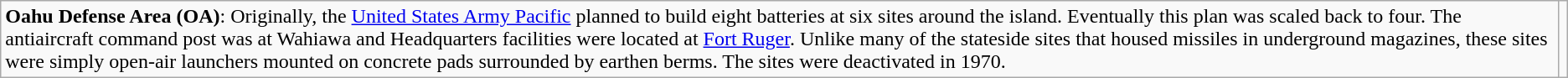<table class="wikitable borderless">
<tr valign="top">
<td><strong>Oahu Defense Area (OA)</strong>: Originally, the <a href='#'>United States Army Pacific</a> planned to build eight batteries at six sites around the island. Eventually this plan was scaled back to four. The antiaircraft command post was at Wahiawa and Headquarters facilities were located at <a href='#'>Fort Ruger</a>. Unlike many of the stateside sites that housed missiles in underground magazines, these sites were simply open-air launchers mounted on concrete pads surrounded by earthen berms. The sites were deactivated in 1970.</td>
<td></td>
</tr>
</table>
